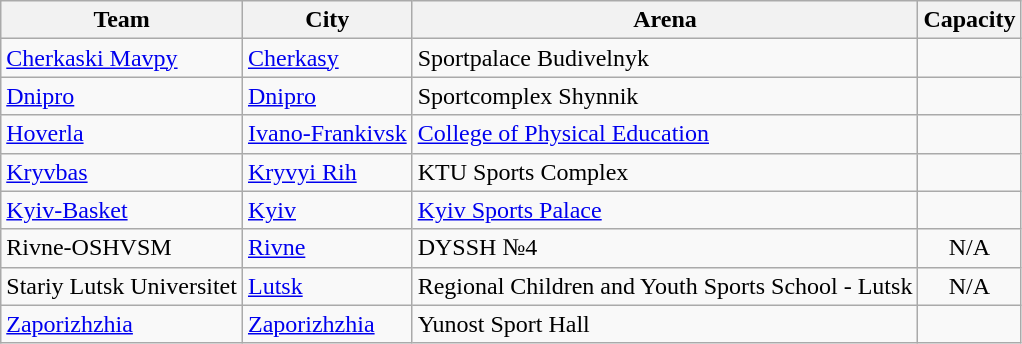<table class="wikitable sortable">
<tr>
<th>Team</th>
<th>City</th>
<th>Arena</th>
<th>Capacity</th>
</tr>
<tr>
<td><a href='#'>Cherkaski Mavpy</a></td>
<td><a href='#'>Cherkasy</a></td>
<td>Sportpalace Budivelnyk</td>
<td align=center></td>
</tr>
<tr>
<td><a href='#'>Dnipro</a></td>
<td><a href='#'>Dnipro</a></td>
<td>Sportcomplex Shynnik</td>
<td align=center></td>
</tr>
<tr>
<td><a href='#'>Hoverla</a></td>
<td><a href='#'>Ivano-Frankivsk</a></td>
<td><a href='#'>	College of Physical Education</a></td>
<td align=center></td>
</tr>
<tr>
<td><a href='#'>Kryvbas</a></td>
<td><a href='#'>Kryvyi Rih</a></td>
<td>KTU Sports Complex</td>
<td align=center></td>
</tr>
<tr>
<td><a href='#'>Kyiv-Basket</a></td>
<td><a href='#'>Kyiv</a></td>
<td><a href='#'>Kyiv Sports Palace</a></td>
<td align=center></td>
</tr>
<tr>
<td>Rivne-OSHVSM</td>
<td><a href='#'>Rivne</a></td>
<td>DYSSH №4</td>
<td align=center>N/A</td>
</tr>
<tr>
<td>Stariy Lutsk Universitet</td>
<td><a href='#'>Lutsk</a></td>
<td>Regional Children and Youth Sports School - Lutsk</td>
<td align=center>N/A</td>
</tr>
<tr>
<td><a href='#'>Zaporizhzhia</a></td>
<td><a href='#'>Zaporizhzhia</a></td>
<td>Yunost Sport Hall</td>
<td align=center></td>
</tr>
</table>
